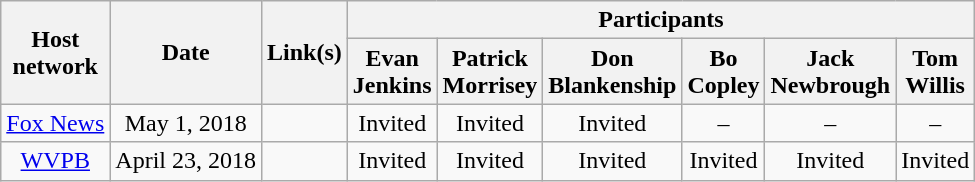<table class="wikitable">
<tr>
<th rowspan="2">Host<br>network</th>
<th rowspan="2">Date</th>
<th rowspan="2">Link(s)</th>
<th colspan="6">Participants</th>
</tr>
<tr>
<th>Evan<br>Jenkins</th>
<th>Patrick<br>Morrisey</th>
<th>Don<br>Blankenship</th>
<th>Bo<br>Copley</th>
<th>Jack<br>Newbrough</th>
<th>Tom<br>Willis</th>
</tr>
<tr>
<td align=center><a href='#'>Fox News</a></td>
<td align=center>May 1, 2018</td>
<td align=center></td>
<td align=center>Invited</td>
<td align=center>Invited</td>
<td align=center>Invited</td>
<td align=center>–</td>
<td align=center>–</td>
<td align=center>–</td>
</tr>
<tr>
<td align=center><a href='#'>WVPB</a></td>
<td align=center>April 23, 2018</td>
<td align=center></td>
<td align=center>Invited</td>
<td align=center>Invited</td>
<td align=center>Invited</td>
<td align=center>Invited</td>
<td align=center>Invited</td>
<td align=center>Invited</td>
</tr>
</table>
